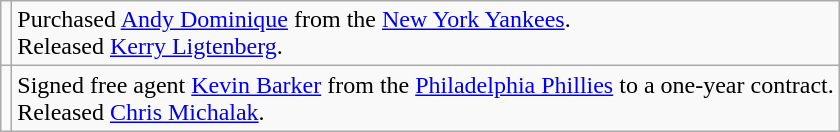<table class="wikitable">
<tr>
<td></td>
<td>Purchased <a href='#'>Andy Dominique</a> from the <a href='#'>New York Yankees</a>. <br>Released <a href='#'>Kerry Ligtenberg</a>.</td>
</tr>
<tr>
<td></td>
<td>Signed free agent <a href='#'>Kevin Barker</a> from the <a href='#'>Philadelphia Phillies</a> to a one-year contract. <br>Released <a href='#'>Chris Michalak</a>.</td>
</tr>
</table>
